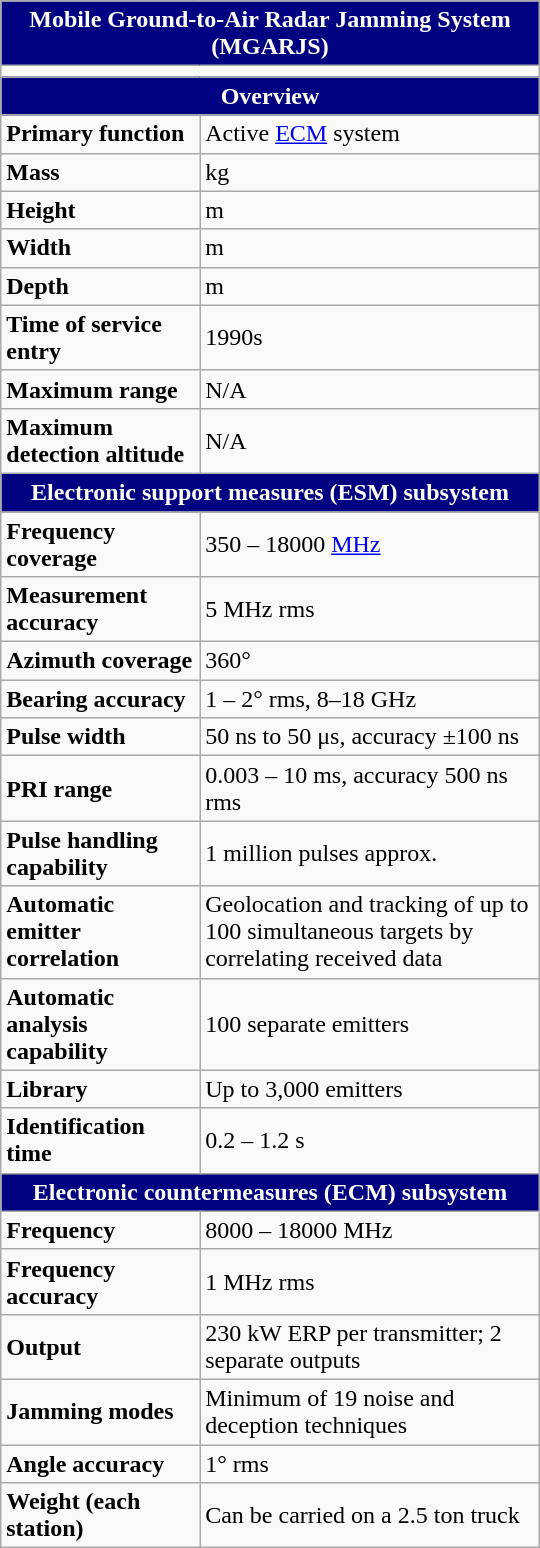<table class="wikitable" border="1" align="right" cellpadding="2" cellspacing="0" width="360">
<tr ---->
<th colspan="2" style="color: white; background: navy;">Mobile Ground-to-Air Radar Jamming System (MGARJS)</th>
</tr>
<tr ---->
<td colspan="2" align="center"></td>
</tr>
<tr ---->
<th colspan="2" style="color: white; background: navy;">Overview</th>
</tr>
<tr ---->
<td><strong>Primary function</strong></td>
<td>Active <a href='#'>ECM</a> system</td>
</tr>
<tr ---->
<td><strong>Mass</strong></td>
<td>kg</td>
</tr>
<tr ---->
<td><strong>Height</strong></td>
<td>m</td>
</tr>
<tr ---->
<td><strong>Width</strong></td>
<td>m</td>
</tr>
<tr ---->
<td><strong>Depth</strong></td>
<td>m</td>
</tr>
<tr ---->
<td><strong>Time of service entry</strong></td>
<td>1990s</td>
</tr>
<tr ---->
<td><strong>Maximum range</strong></td>
<td>N/A</td>
</tr>
<tr ---->
<td><strong>Maximum detection altitude</strong></td>
<td>N/A</td>
</tr>
<tr ---->
<th colspan="2" style="color: white; background: navy;">Electronic support measures (ESM) subsystem</th>
</tr>
<tr ---->
<td><strong>Frequency coverage</strong></td>
<td>350 – 18000 <a href='#'>MHz</a></td>
</tr>
<tr ---->
<td><strong>Measurement accuracy</strong></td>
<td>5 MHz rms</td>
</tr>
<tr ---->
<td><strong>Azimuth coverage</strong></td>
<td>360°</td>
</tr>
<tr ---->
<td><strong>Bearing accuracy</strong></td>
<td>1 – 2° rms, 8–18 GHz</td>
</tr>
<tr ---->
<td><strong>Pulse width</strong></td>
<td>50 ns to 50 μs, accuracy ±100 ns</td>
</tr>
<tr ---->
<td><strong>PRI range</strong></td>
<td>0.003 – 10 ms, accuracy 500 ns rms</td>
</tr>
<tr ---->
<td><strong>Pulse handling capability</strong></td>
<td>1 million pulses approx.</td>
</tr>
<tr ---->
<td><strong>Automatic emitter correlation</strong></td>
<td>Geolocation and tracking of up to 100 simultaneous targets by correlating received data</td>
</tr>
<tr ---->
<td><strong>Automatic analysis capability</strong></td>
<td>100 separate emitters</td>
</tr>
<tr ---->
<td><strong>Library</strong></td>
<td>Up to 3,000 emitters</td>
</tr>
<tr ---->
<td><strong>Identification time</strong></td>
<td>0.2 – 1.2 s</td>
</tr>
<tr ---->
<th colspan="2" style="color: white; background: navy;">Electronic countermeasures (ECM) subsystem</th>
</tr>
<tr ---->
<td><strong>Frequency</strong></td>
<td>8000 – 18000 MHz</td>
</tr>
<tr ---->
<td><strong>Frequency accuracy</strong></td>
<td>1 MHz rms</td>
</tr>
<tr ---->
<td><strong>Output</strong></td>
<td>230 kW ERP per transmitter; 2 separate outputs</td>
</tr>
<tr ---->
<td><strong>Jamming modes</strong></td>
<td>Minimum of 19 noise and deception techniques</td>
</tr>
<tr ---->
<td><strong>Angle accuracy</strong></td>
<td>1° rms</td>
</tr>
<tr ---->
<td><strong>Weight (each station)</strong></td>
<td>Can be carried on a 2.5 ton truck</td>
</tr>
</table>
